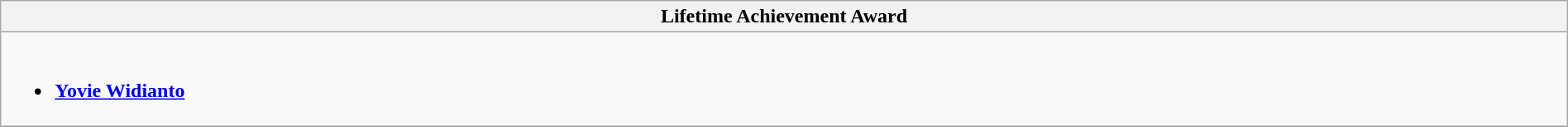<table class="wikitable" style="width:100%;">
<tr>
<th colspan= "2">Lifetime Achievement Award</th>
</tr>
<tr>
<td valign= "top" colspan= "2"><br><ul><li><strong><a href='#'>Yovie Widianto</a></strong></li></ul></td>
</tr>
<tr>
</tr>
</table>
